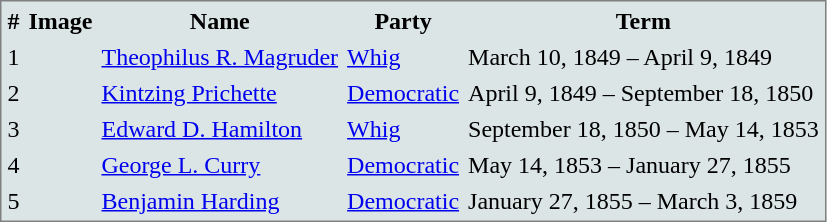<table style="border-style:solid;border-width:1px;border-color:#808080;background-color:#DCE5E5" cellspacing="2" cellpadding="2">
<tr>
<th>#</th>
<th>Image</th>
<th>Name</th>
<th>Party</th>
<th>Term</th>
</tr>
<tr>
<td>1</td>
<td></td>
<td><a href='#'>Theophilus R. Magruder</a></td>
<td><a href='#'>Whig</a></td>
<td>March 10, 1849 – April 9, 1849</td>
</tr>
<tr>
<td>2</td>
<td></td>
<td><a href='#'>Kintzing Prichette</a></td>
<td><a href='#'>Democratic</a></td>
<td>April 9, 1849 – September 18, 1850</td>
</tr>
<tr>
<td>3</td>
<td></td>
<td><a href='#'>Edward D. Hamilton</a></td>
<td><a href='#'>Whig</a></td>
<td>September 18, 1850 – May 14, 1853</td>
</tr>
<tr>
<td>4</td>
<td></td>
<td><a href='#'>George L. Curry</a></td>
<td><a href='#'>Democratic</a></td>
<td>May 14, 1853 – January 27, 1855</td>
</tr>
<tr>
<td>5</td>
<td></td>
<td><a href='#'>Benjamin Harding</a></td>
<td><a href='#'>Democratic</a></td>
<td>January 27, 1855 – March 3, 1859</td>
</tr>
</table>
